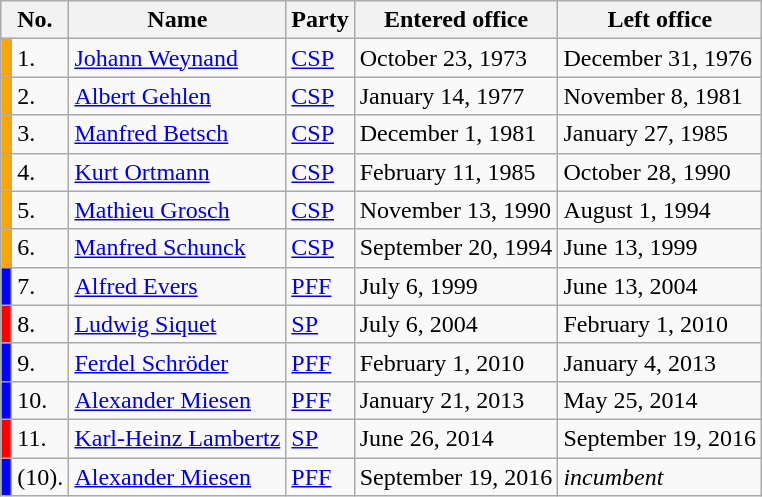<table class="wikitable">
<tr>
<th colspan=2>No.</th>
<th>Name</th>
<th>Party</th>
<th>Entered office</th>
<th>Left office</th>
</tr>
<tr>
<td bgcolor="orange"></td>
<td>1.</td>
<td><a href='#'>Johann Weynand</a></td>
<td><a href='#'>CSP</a></td>
<td>October 23, 1973</td>
<td>December 31, 1976</td>
</tr>
<tr>
<td bgcolor="orange"></td>
<td>2.</td>
<td><a href='#'>Albert Gehlen</a></td>
<td><a href='#'>CSP</a></td>
<td>January 14, 1977</td>
<td>November 8, 1981</td>
</tr>
<tr>
<td bgcolor="orange"></td>
<td>3.</td>
<td><a href='#'>Manfred Betsch</a></td>
<td><a href='#'>CSP</a></td>
<td>December 1, 1981</td>
<td>January 27, 1985</td>
</tr>
<tr>
<td bgcolor="orange"></td>
<td>4.</td>
<td><a href='#'>Kurt Ortmann</a></td>
<td><a href='#'>CSP</a></td>
<td>February 11, 1985</td>
<td>October 28, 1990</td>
</tr>
<tr>
<td bgcolor="orange"></td>
<td>5.</td>
<td><a href='#'>Mathieu Grosch</a></td>
<td><a href='#'>CSP</a></td>
<td>November 13, 1990</td>
<td>August 1, 1994</td>
</tr>
<tr>
<td bgcolor="orange"></td>
<td>6.</td>
<td><a href='#'>Manfred Schunck</a></td>
<td><a href='#'>CSP</a></td>
<td>September 20, 1994</td>
<td>June 13, 1999</td>
</tr>
<tr>
<td bgcolor="blue"></td>
<td>7.</td>
<td><a href='#'>Alfred Evers</a></td>
<td><a href='#'>PFF</a></td>
<td>July 6, 1999</td>
<td>June 13, 2004</td>
</tr>
<tr>
<td bgcolor="red"></td>
<td>8.</td>
<td><a href='#'>Ludwig Siquet</a></td>
<td><a href='#'>SP</a></td>
<td>July 6, 2004</td>
<td>February 1, 2010</td>
</tr>
<tr>
<td bgcolor="blue"></td>
<td>9.</td>
<td><a href='#'>Ferdel Schröder</a></td>
<td><a href='#'>PFF</a></td>
<td>February 1, 2010</td>
<td>January 4, 2013</td>
</tr>
<tr>
<td bgcolor="blue"></td>
<td>10.</td>
<td><a href='#'>Alexander Miesen</a></td>
<td><a href='#'>PFF</a></td>
<td>January 21, 2013</td>
<td>May 25, 2014</td>
</tr>
<tr>
<td bgcolor="red"></td>
<td>11.</td>
<td><a href='#'>Karl-Heinz Lambertz</a></td>
<td><a href='#'>SP</a></td>
<td>June 26, 2014</td>
<td>September 19, 2016</td>
</tr>
<tr>
<td bgcolor="blue"></td>
<td>(10).</td>
<td><a href='#'>Alexander Miesen</a></td>
<td><a href='#'>PFF</a></td>
<td>September 19, 2016</td>
<td><em>incumbent</em></td>
</tr>
</table>
